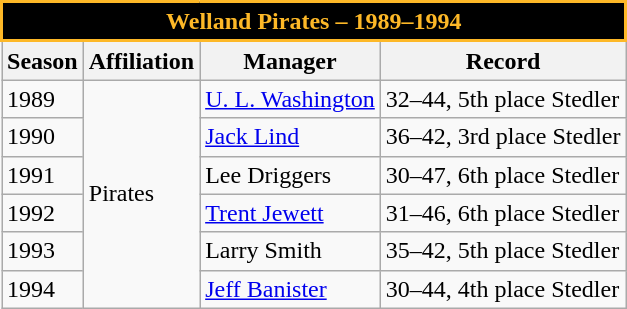<table class="wikitable">
<tr>
<th colspan=5 style="background:#000000; color:#FDB827; border: 2px solid #FDB827;">Welland Pirates – 1989–1994</th>
</tr>
<tr>
<th>Season</th>
<th>Affiliation</th>
<th>Manager</th>
<th>Record</th>
</tr>
<tr>
<td>1989</td>
<td rowspan=6>Pirates</td>
<td><a href='#'>U. L. Washington</a></td>
<td>32–44, 5th place Stedler</td>
</tr>
<tr>
<td>1990</td>
<td><a href='#'>Jack Lind</a></td>
<td>36–42, 3rd place Stedler</td>
</tr>
<tr>
<td>1991</td>
<td>Lee Driggers</td>
<td>30–47, 6th place Stedler</td>
</tr>
<tr>
<td>1992</td>
<td><a href='#'>Trent Jewett</a></td>
<td>31–46, 6th place Stedler</td>
</tr>
<tr>
<td>1993</td>
<td>Larry Smith</td>
<td>35–42, 5th place Stedler</td>
</tr>
<tr>
<td>1994</td>
<td><a href='#'>Jeff Banister</a></td>
<td>30–44, 4th place Stedler</td>
</tr>
</table>
